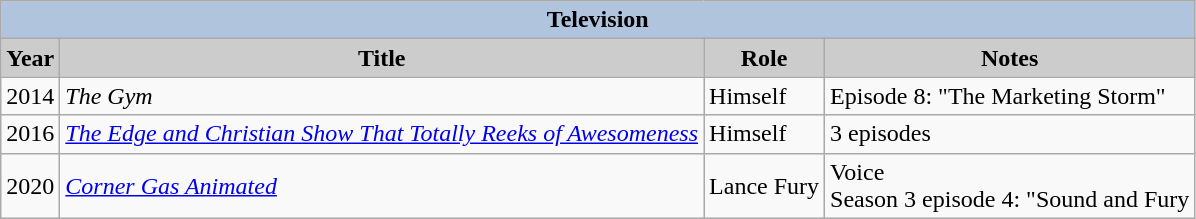<table class="wikitable">
<tr style="text-align:center;">
<th colspan=4 style="background:#B0C4DE;">Television</th>
</tr>
<tr style="text-align:center;">
<th style="background:#ccc;">Year</th>
<th style="background:#ccc;">Title</th>
<th style="background:#ccc;">Role</th>
<th style="background:#ccc;">Notes</th>
</tr>
<tr>
<td>2014</td>
<td><em>The Gym</em></td>
<td>Himself</td>
<td>Episode 8: "The Marketing Storm"</td>
</tr>
<tr>
<td>2016</td>
<td><em><a href='#'>The Edge and Christian Show That Totally Reeks of Awesomeness</a></em></td>
<td>Himself</td>
<td>3 episodes</td>
</tr>
<tr>
<td>2020</td>
<td><em><a href='#'>Corner Gas Animated</a></em></td>
<td>Lance Fury</td>
<td>Voice<br> Season 3 episode 4: "Sound and Fury</td>
</tr>
</table>
